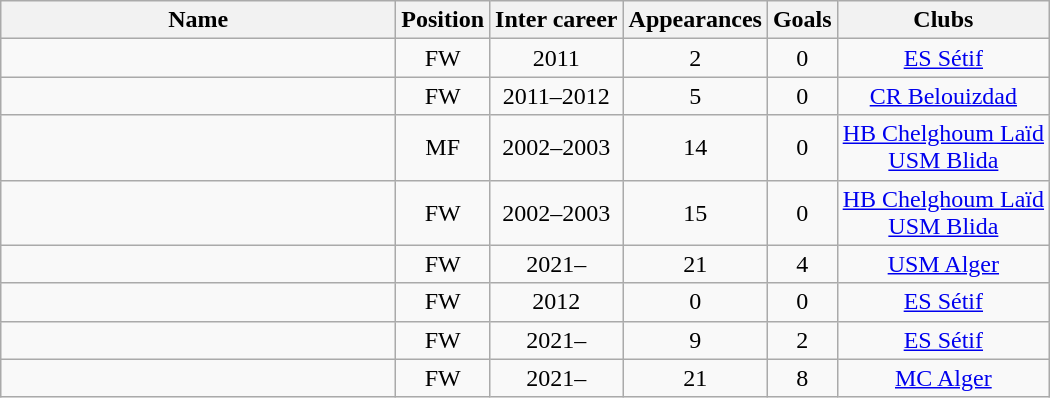<table class="wikitable sortable" style="text-align: center;">
<tr>
<th style="width:16em">Name</th>
<th>Position</th>
<th>Inter career</th>
<th>Appearances</th>
<th>Goals</th>
<th>Clubs</th>
</tr>
<tr>
<td align="left"></td>
<td>FW</td>
<td>2011</td>
<td>2</td>
<td>0</td>
<td><a href='#'>ES Sétif</a></td>
</tr>
<tr>
<td align="left"></td>
<td>FW</td>
<td>2011–2012</td>
<td>5</td>
<td>0</td>
<td><a href='#'>CR Belouizdad</a></td>
</tr>
<tr>
<td align="left"></td>
<td>MF</td>
<td>2002–2003</td>
<td>14</td>
<td>0</td>
<td><a href='#'>HB Chelghoum Laïd</a><br><a href='#'>USM Blida</a></td>
</tr>
<tr>
<td align="left"></td>
<td>FW</td>
<td>2002–2003</td>
<td>15</td>
<td>0</td>
<td><a href='#'>HB Chelghoum Laïd</a><br><a href='#'>USM Blida</a></td>
</tr>
<tr>
<td align="left"></td>
<td>FW</td>
<td>2021–</td>
<td>21</td>
<td>4</td>
<td><a href='#'>USM Alger</a></td>
</tr>
<tr>
<td align="left"></td>
<td>FW</td>
<td>2012</td>
<td>0</td>
<td>0</td>
<td><a href='#'>ES Sétif</a></td>
</tr>
<tr>
<td align="left"></td>
<td>FW</td>
<td>2021–</td>
<td>9</td>
<td>2</td>
<td><a href='#'>ES Sétif</a></td>
</tr>
<tr>
<td align="left"></td>
<td>FW</td>
<td>2021–</td>
<td>21</td>
<td>8</td>
<td><a href='#'>MC Alger</a></td>
</tr>
</table>
